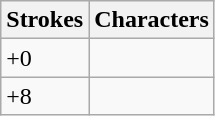<table class="wikitable">
<tr>
<th>Strokes</th>
<th>Characters</th>
</tr>
<tr --->
<td>+0</td>
<td style="font-size: large;"></td>
</tr>
<tr --->
<td>+8</td>
<td style="font-size: large;"></td>
</tr>
</table>
